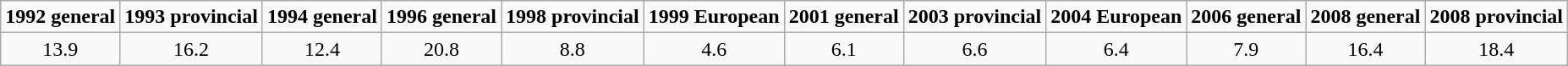<table class="wikitable" style="text-align:center">
<tr>
<td><strong>1992 general</strong></td>
<td><strong>1993 provincial</strong></td>
<td><strong>1994 general</strong></td>
<td><strong>1996 general</strong></td>
<td><strong>1998 provincial</strong></td>
<td><strong>1999 European</strong></td>
<td><strong>2001 general</strong></td>
<td><strong>2003 provincial</strong></td>
<td><strong>2004 European</strong></td>
<td><strong>2006 general</strong></td>
<td><strong>2008 general</strong></td>
<td><strong>2008 provincial</strong></td>
</tr>
<tr>
<td>13.9</td>
<td>16.2</td>
<td>12.4</td>
<td>20.8</td>
<td>8.8</td>
<td>4.6</td>
<td>6.1</td>
<td>6.6</td>
<td>6.4</td>
<td>7.9</td>
<td>16.4</td>
<td>18.4</td>
</tr>
</table>
